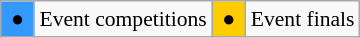<table class="wikitable" style="margin:0.5em auto; font-size:90%;position:relative;">
<tr>
<td bgcolor=#3399ff align=center> ● </td>
<td>Event competitions</td>
<td bgcolor=#ffcc00 align=center> ● </td>
<td>Event finals</td>
</tr>
</table>
